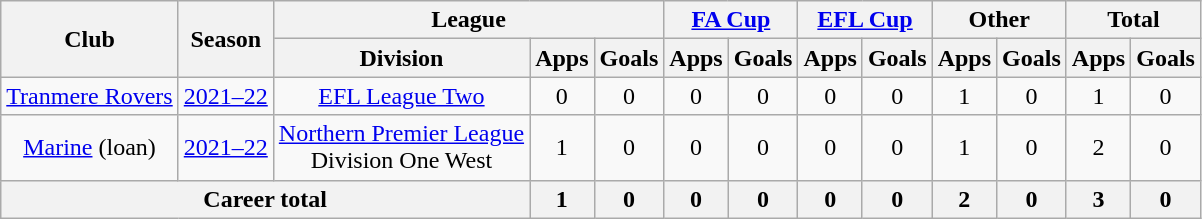<table class="wikitable" style="text-align:center">
<tr>
<th rowspan="2">Club</th>
<th rowspan="2">Season</th>
<th colspan="3">League</th>
<th colspan="2"><a href='#'>FA Cup</a></th>
<th colspan="2"><a href='#'>EFL Cup</a></th>
<th colspan="2">Other</th>
<th colspan="2">Total</th>
</tr>
<tr>
<th>Division</th>
<th>Apps</th>
<th>Goals</th>
<th>Apps</th>
<th>Goals</th>
<th>Apps</th>
<th>Goals</th>
<th>Apps</th>
<th>Goals</th>
<th>Apps</th>
<th>Goals</th>
</tr>
<tr>
<td><a href='#'>Tranmere Rovers</a></td>
<td><a href='#'>2021–22</a></td>
<td><a href='#'>EFL League Two</a></td>
<td>0</td>
<td>0</td>
<td>0</td>
<td>0</td>
<td>0</td>
<td>0</td>
<td>1</td>
<td>0</td>
<td>1</td>
<td>0</td>
</tr>
<tr>
<td><a href='#'>Marine</a> (loan)</td>
<td><a href='#'>2021–22</a></td>
<td><a href='#'>Northern Premier League</a><br>Division One West</td>
<td>1</td>
<td>0</td>
<td>0</td>
<td>0</td>
<td>0</td>
<td>0</td>
<td>1</td>
<td>0</td>
<td>2</td>
<td>0</td>
</tr>
<tr>
<th colspan="3">Career total</th>
<th>1</th>
<th>0</th>
<th>0</th>
<th>0</th>
<th>0</th>
<th>0</th>
<th>2</th>
<th>0</th>
<th>3</th>
<th>0</th>
</tr>
</table>
